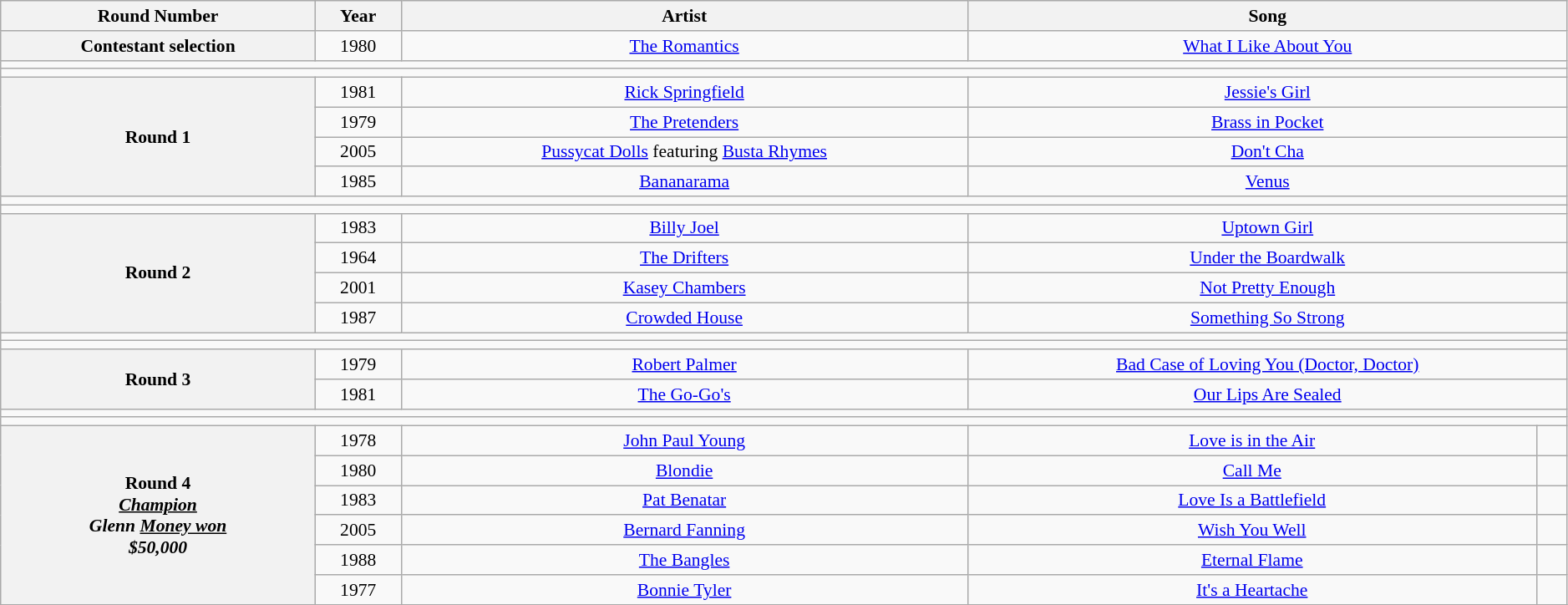<table class="wikitable" style="text-align: center; font-size:90%" width="99%">
<tr>
<th>Round Number</th>
<th>Year</th>
<th>Artist</th>
<th colspan="2">Song</th>
</tr>
<tr>
<th rowspan="1">Contestant selection</th>
<td>1980</td>
<td><a href='#'>The Romantics</a></td>
<td colspan="2"><a href='#'>What I Like About You</a></td>
</tr>
<tr>
<td colspan=11></td>
</tr>
<tr>
<td colspan=11></td>
</tr>
<tr>
<th rowspan="4">Round 1</th>
<td>1981</td>
<td><a href='#'>Rick Springfield</a></td>
<td colspan="2"><a href='#'>Jessie's Girl</a></td>
</tr>
<tr>
<td>1979</td>
<td><a href='#'>The Pretenders</a></td>
<td colspan="2"><a href='#'>Brass in Pocket</a></td>
</tr>
<tr>
<td>2005</td>
<td><a href='#'>Pussycat Dolls</a> featuring <a href='#'>Busta Rhymes</a></td>
<td colspan="2"><a href='#'>Don't Cha</a></td>
</tr>
<tr>
<td>1985</td>
<td><a href='#'>Bananarama</a></td>
<td colspan="2"><a href='#'>Venus</a></td>
</tr>
<tr>
<td colspan=11></td>
</tr>
<tr>
<td colspan=11></td>
</tr>
<tr>
<th rowspan="4">Round 2</th>
<td>1983</td>
<td><a href='#'>Billy Joel</a></td>
<td colspan="2"><a href='#'>Uptown Girl</a></td>
</tr>
<tr>
<td>1964</td>
<td><a href='#'>The Drifters</a></td>
<td colspan="2"><a href='#'>Under the Boardwalk</a></td>
</tr>
<tr>
<td>2001</td>
<td><a href='#'>Kasey Chambers</a></td>
<td colspan="2"><a href='#'>Not Pretty Enough</a></td>
</tr>
<tr>
<td>1987</td>
<td><a href='#'>Crowded House</a></td>
<td colspan="2"><a href='#'>Something So Strong</a></td>
</tr>
<tr>
<td colspan=11></td>
</tr>
<tr>
<td colspan=11></td>
</tr>
<tr>
<th rowspan="2">Round 3</th>
<td>1979</td>
<td><a href='#'>Robert Palmer</a></td>
<td colspan="2"><a href='#'>Bad Case of Loving You (Doctor, Doctor)</a></td>
</tr>
<tr>
<td>1981</td>
<td><a href='#'>The Go-Go's</a></td>
<td colspan="2"><a href='#'>Our Lips Are Sealed</a></td>
</tr>
<tr>
<td colspan=11></td>
</tr>
<tr>
<td colspan=11></td>
</tr>
<tr>
<th rowspan="7">Round 4<br><em><u>Champion</u><br>Glenn</em>
<em><u>Money won</u><br>$50,000</em></th>
<td>1978</td>
<td><a href='#'>John Paul Young</a></td>
<td><a href='#'>Love is in the Air</a></td>
<td></td>
</tr>
<tr>
<td>1980</td>
<td><a href='#'>Blondie</a></td>
<td><a href='#'>Call Me</a></td>
<td></td>
</tr>
<tr>
<td>1983</td>
<td><a href='#'>Pat Benatar</a></td>
<td><a href='#'>Love Is a Battlefield</a></td>
<td></td>
</tr>
<tr>
<td>2005</td>
<td><a href='#'>Bernard Fanning</a></td>
<td><a href='#'>Wish You Well</a></td>
<td></td>
</tr>
<tr>
<td>1988</td>
<td><a href='#'>The Bangles</a></td>
<td><a href='#'>Eternal Flame</a></td>
<td></td>
</tr>
<tr>
<td>1977</td>
<td><a href='#'>Bonnie Tyler</a></td>
<td><a href='#'>It's a Heartache</a></td>
<td></td>
</tr>
<tr>
</tr>
</table>
